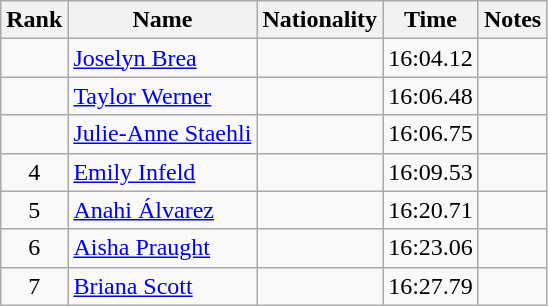<table class="wikitable sortable" style="text-align:center">
<tr>
<th>Rank</th>
<th>Name</th>
<th>Nationality</th>
<th>Time</th>
<th>Notes</th>
</tr>
<tr>
<td></td>
<td align=left><a href='#'>Joselyn Brea</a></td>
<td align=left></td>
<td>16:04.12</td>
<td></td>
</tr>
<tr>
<td></td>
<td align=left><a href='#'>Taylor Werner</a></td>
<td align=left></td>
<td>16:06.48</td>
<td></td>
</tr>
<tr>
<td></td>
<td align=left><a href='#'>Julie-Anne Staehli</a></td>
<td align="left"></td>
<td>16:06.75</td>
<td></td>
</tr>
<tr>
<td>4</td>
<td align=left><a href='#'>Emily Infeld</a></td>
<td align=left></td>
<td>16:09.53</td>
<td></td>
</tr>
<tr>
<td>5</td>
<td align=left><a href='#'>Anahi Álvarez</a></td>
<td align=left></td>
<td>16:20.71</td>
<td></td>
</tr>
<tr>
<td>6</td>
<td align=left><a href='#'>Aisha Praught</a></td>
<td align=left></td>
<td>16:23.06</td>
<td></td>
</tr>
<tr>
<td>7</td>
<td align=left><a href='#'>Briana Scott</a></td>
<td align=left></td>
<td>16:27.79</td>
<td></td>
</tr>
</table>
